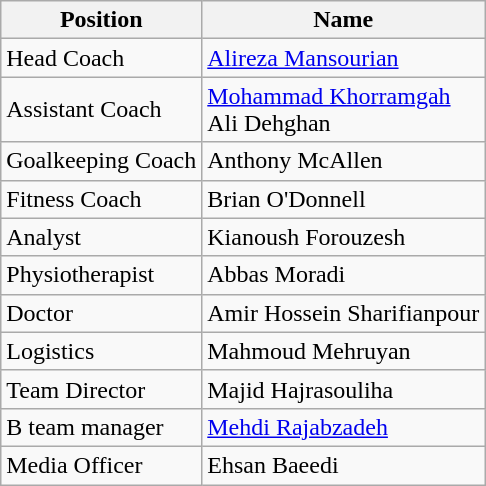<table class="wikitable">
<tr>
<th>Position</th>
<th>Name</th>
</tr>
<tr>
<td>Head Coach</td>
<td> <a href='#'>Alireza Mansourian</a></td>
</tr>
<tr>
<td>Assistant Coach</td>
<td> <a href='#'>Mohammad Khorramgah</a><br> Ali Dehghan</td>
</tr>
<tr>
<td>Goalkeeping Coach</td>
<td> Anthony McAllen</td>
</tr>
<tr>
<td>Fitness Coach</td>
<td> Brian O'Donnell</td>
</tr>
<tr>
<td>Analyst</td>
<td> Kianoush Forouzesh</td>
</tr>
<tr>
<td>Physiotherapist</td>
<td> Abbas Moradi</td>
</tr>
<tr>
<td>Doctor</td>
<td> Amir Hossein Sharifianpour</td>
</tr>
<tr>
<td>Logistics</td>
<td> Mahmoud Mehruyan</td>
</tr>
<tr>
<td>Team Director</td>
<td> Majid Hajrasouliha</td>
</tr>
<tr>
<td>B team manager</td>
<td> <a href='#'>Mehdi Rajabzadeh</a></td>
</tr>
<tr>
<td>Media Officer</td>
<td> Ehsan Baeedi</td>
</tr>
</table>
